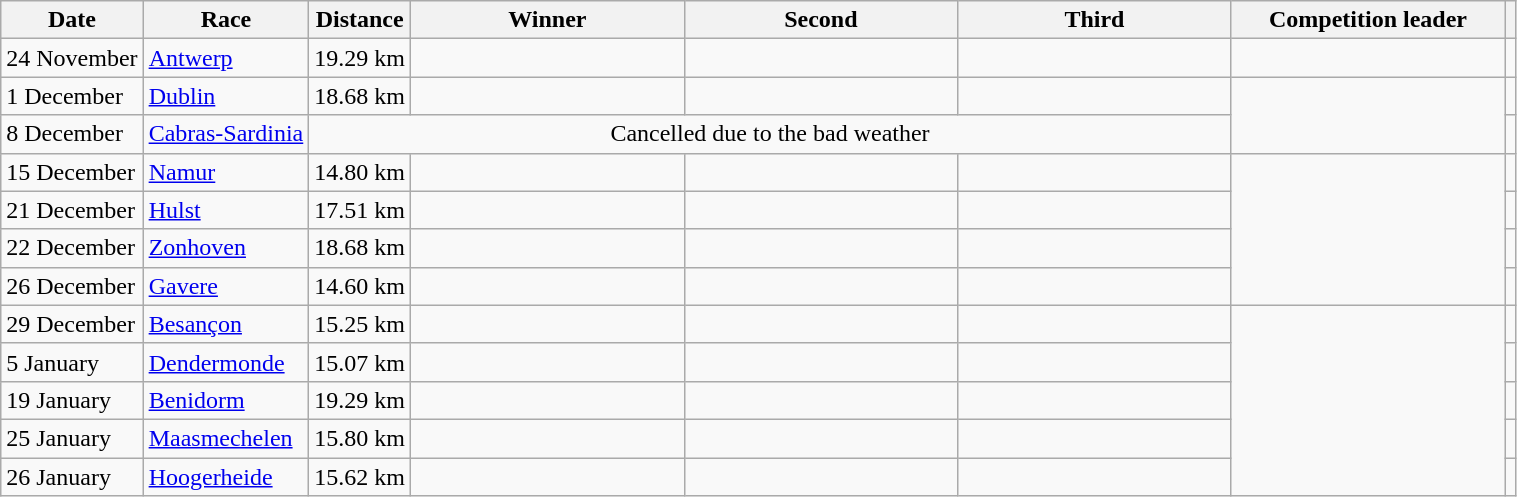<table class="wikitable" style="white-space: nowrap;">
<tr>
<th>Date</th>
<th>Race</th>
<th>Distance</th>
<th width="175">Winner</th>
<th width="175">Second</th>
<th width="175">Third</th>
<th width="175">Competition leader</th>
<th></th>
</tr>
<tr>
<td>24 November</td>
<td> <a href='#'>Antwerp</a></td>
<td>19.29 km</td>
<td></td>
<td></td>
<td></td>
<td></td>
<td></td>
</tr>
<tr>
<td>1 December</td>
<td> <a href='#'>Dublin</a></td>
<td>18.68 km</td>
<td></td>
<td></td>
<td></td>
<td rowspan="2"></td>
<td></td>
</tr>
<tr>
<td>8 December</td>
<td> <a href='#'>Cabras-Sardinia</a></td>
<td colspan="4" align=center>Cancelled due to the bad weather</td>
<td></td>
</tr>
<tr>
<td>15 December</td>
<td> <a href='#'>Namur</a></td>
<td>14.80 km</td>
<td></td>
<td></td>
<td></td>
<td rowspan="4"></td>
<td></td>
</tr>
<tr>
<td>21 December</td>
<td> <a href='#'>Hulst</a></td>
<td>17.51 km</td>
<td></td>
<td></td>
<td></td>
<td></td>
</tr>
<tr>
<td>22 December</td>
<td> <a href='#'>Zonhoven</a></td>
<td>18.68 km</td>
<td></td>
<td></td>
<td></td>
<td></td>
</tr>
<tr>
<td>26 December</td>
<td> <a href='#'>Gavere</a></td>
<td>14.60 km</td>
<td></td>
<td></td>
<td></td>
<td></td>
</tr>
<tr>
<td>29 December</td>
<td> <a href='#'>Besançon</a></td>
<td>15.25 km</td>
<td></td>
<td></td>
<td></td>
<td rowspan="5"></td>
<td></td>
</tr>
<tr>
<td>5 January</td>
<td> <a href='#'>Dendermonde</a></td>
<td>15.07 km</td>
<td></td>
<td></td>
<td></td>
<td></td>
</tr>
<tr>
<td>19 January</td>
<td> <a href='#'>Benidorm</a></td>
<td>19.29 km</td>
<td></td>
<td></td>
<td></td>
<td></td>
</tr>
<tr>
<td>25 January</td>
<td> <a href='#'>Maasmechelen</a></td>
<td>15.80 km</td>
<td></td>
<td></td>
<td></td>
<td></td>
</tr>
<tr>
<td>26 January</td>
<td> <a href='#'>Hoogerheide</a></td>
<td>15.62 km</td>
<td></td>
<td></td>
<td></td>
<td></td>
</tr>
</table>
